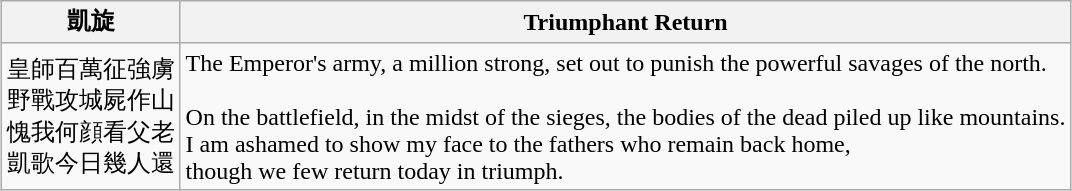<table class="wikitable" style="margin:auto">
<tr>
<th>凱旋</th>
<th>Triumphant Return</th>
</tr>
<tr>
<td align=left>皇師百萬征強虜<br>野戰攻城屍作山<br>愧我何顔看父老<br>凱歌今日幾人還</td>
<td align=left>The Emperor's army, a million strong, set out to punish the powerful savages of the north.<br><br>On the battlefield, in the midst of the sieges, the bodies of the dead piled up like mountains.<br>
I am ashamed to show my face to the fathers who remain back home,<br>
though we few return today in triumph.</td>
</tr>
</table>
